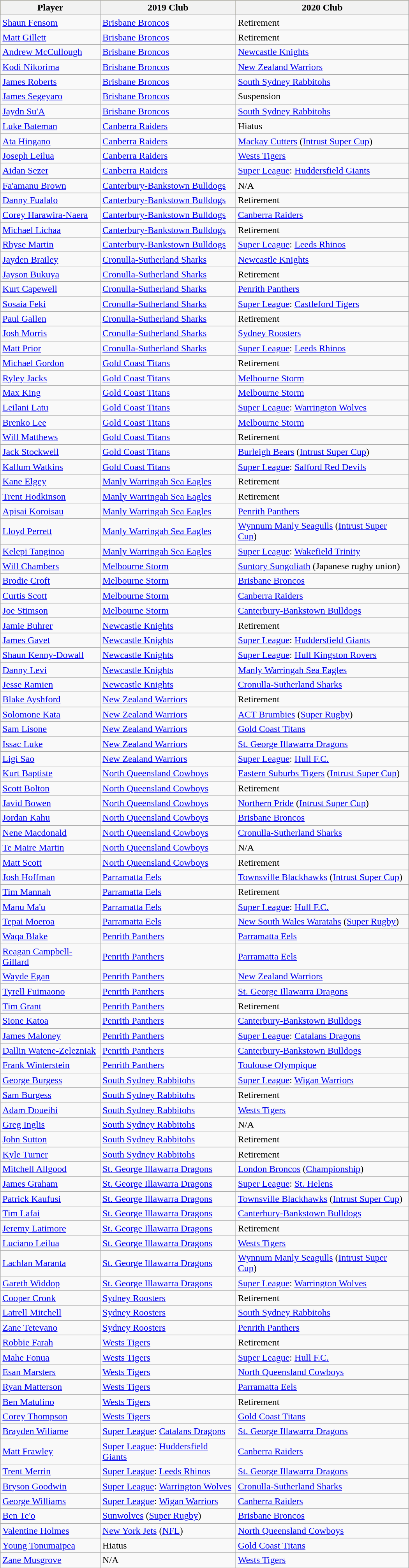<table class="wikitable sortable" style="width:700px;">
<tr style="background:#bdb76b;">
<th>Player</th>
<th>2019 Club</th>
<th>2020 Club</th>
</tr>
<tr>
<td data-sort-value="Fensom, Shaun"><a href='#'>Shaun Fensom</a></td>
<td> <a href='#'>Brisbane Broncos</a></td>
<td>Retirement</td>
</tr>
<tr>
<td data-sort-value="Gillett, Matt"><a href='#'>Matt Gillett</a></td>
<td> <a href='#'>Brisbane Broncos</a></td>
<td>Retirement</td>
</tr>
<tr>
<td data-sort-value="McCullough, Andrew"><a href='#'>Andrew McCullough</a></td>
<td> <a href='#'>Brisbane Broncos</a></td>
<td> <a href='#'>Newcastle Knights</a></td>
</tr>
<tr>
<td data-sort-value="Nikorima, Kodi"><a href='#'>Kodi Nikorima</a></td>
<td> <a href='#'>Brisbane Broncos</a></td>
<td> <a href='#'>New Zealand Warriors</a></td>
</tr>
<tr>
<td data-sort-value="Roberts, James"><a href='#'>James Roberts</a></td>
<td> <a href='#'>Brisbane Broncos</a></td>
<td> <a href='#'>South Sydney Rabbitohs</a></td>
</tr>
<tr>
<td data-sort-value="Segeyaro, James"><a href='#'>James Segeyaro</a></td>
<td> <a href='#'>Brisbane Broncos</a></td>
<td>Suspension</td>
</tr>
<tr>
<td data-sort-value="Su'A, Jaydn"><a href='#'>Jaydn Su'A</a></td>
<td> <a href='#'>Brisbane Broncos</a></td>
<td> <a href='#'>South Sydney Rabbitohs</a></td>
</tr>
<tr>
<td data-sort-value="Bateman, Luke"><a href='#'>Luke Bateman</a></td>
<td> <a href='#'>Canberra Raiders</a></td>
<td>Hiatus</td>
</tr>
<tr>
<td data-sort-value="Hingano, Ata"><a href='#'>Ata Hingano</a></td>
<td> <a href='#'>Canberra Raiders</a></td>
<td><a href='#'>Mackay Cutters</a> (<a href='#'>Intrust Super Cup</a>)</td>
</tr>
<tr>
<td data-sort-value="Leilua, Joseph"><a href='#'>Joseph Leilua</a></td>
<td> <a href='#'>Canberra Raiders</a></td>
<td> <a href='#'>Wests Tigers</a></td>
</tr>
<tr>
<td data-sort-value="Sezer, Aidan"><a href='#'>Aidan Sezer</a></td>
<td> <a href='#'>Canberra Raiders</a></td>
<td> <a href='#'>Super League</a>: <a href='#'>Huddersfield Giants</a></td>
</tr>
<tr>
<td data-sort-value="Brown, Fa'amanu"><a href='#'>Fa'amanu Brown</a></td>
<td> <a href='#'>Canterbury-Bankstown Bulldogs</a></td>
<td>N/A</td>
</tr>
<tr>
<td data-sort-value="Fualalo, Danny"><a href='#'>Danny Fualalo</a></td>
<td> <a href='#'>Canterbury-Bankstown Bulldogs</a></td>
<td>Retirement</td>
</tr>
<tr>
<td data-sort-value="Harawira-Naera, Corey"><a href='#'>Corey Harawira-Naera</a></td>
<td> <a href='#'>Canterbury-Bankstown Bulldogs</a></td>
<td> <a href='#'>Canberra Raiders</a></td>
</tr>
<tr>
<td data-sort-value="Lichaa, Michael"><a href='#'>Michael Lichaa</a></td>
<td> <a href='#'>Canterbury-Bankstown Bulldogs</a></td>
<td>Retirement</td>
</tr>
<tr>
<td data-sort-value="Martin, Rhyse"><a href='#'>Rhyse Martin</a></td>
<td> <a href='#'>Canterbury-Bankstown Bulldogs</a></td>
<td> <a href='#'>Super League</a>: <a href='#'>Leeds Rhinos</a></td>
</tr>
<tr>
<td data-sort-value="Brailey, Jayden"><a href='#'>Jayden Brailey</a></td>
<td> <a href='#'>Cronulla-Sutherland Sharks</a></td>
<td> <a href='#'>Newcastle Knights</a></td>
</tr>
<tr>
<td data-sort-value="Bukuya, Jayson"><a href='#'>Jayson Bukuya</a></td>
<td> <a href='#'>Cronulla-Sutherland Sharks</a></td>
<td>Retirement</td>
</tr>
<tr>
<td data-sort-value="Capewell, Kurt"><a href='#'>Kurt Capewell</a></td>
<td> <a href='#'>Cronulla-Sutherland Sharks</a></td>
<td> <a href='#'>Penrith Panthers</a></td>
</tr>
<tr>
<td data-sort-value="Feki, Sosaia"><a href='#'>Sosaia Feki</a></td>
<td> <a href='#'>Cronulla-Sutherland Sharks</a></td>
<td> <a href='#'>Super League</a>: <a href='#'>Castleford Tigers</a></td>
</tr>
<tr>
<td data-sort-value="Gallen, Paul"><a href='#'>Paul Gallen</a></td>
<td> <a href='#'>Cronulla-Sutherland Sharks</a></td>
<td>Retirement</td>
</tr>
<tr>
<td data-sort-value="Morris, Josh"><a href='#'>Josh Morris</a></td>
<td> <a href='#'>Cronulla-Sutherland Sharks</a></td>
<td> <a href='#'>Sydney Roosters</a></td>
</tr>
<tr>
<td data-sort-value="Prior, Matt"><a href='#'>Matt Prior</a></td>
<td> <a href='#'>Cronulla-Sutherland Sharks</a></td>
<td> <a href='#'>Super League</a>: <a href='#'>Leeds Rhinos</a></td>
</tr>
<tr>
<td data-sort-value="Gordon, Michael"><a href='#'>Michael Gordon</a></td>
<td> <a href='#'>Gold Coast Titans</a></td>
<td>Retirement</td>
</tr>
<tr>
<td data-sort-value="Jacks, Ryley"><a href='#'>Ryley Jacks</a></td>
<td> <a href='#'>Gold Coast Titans</a></td>
<td> <a href='#'>Melbourne Storm</a></td>
</tr>
<tr>
<td data-sort-value="King, Max"><a href='#'>Max King</a></td>
<td> <a href='#'>Gold Coast Titans</a></td>
<td> <a href='#'>Melbourne Storm</a></td>
</tr>
<tr>
<td data-sort-value="Latu, Leilani"><a href='#'>Leilani Latu</a></td>
<td> <a href='#'>Gold Coast Titans</a></td>
<td> <a href='#'>Super League</a>: <a href='#'>Warrington Wolves</a></td>
</tr>
<tr>
<td data-sort-value="Lee, Brenko"><a href='#'>Brenko Lee</a></td>
<td> <a href='#'>Gold Coast Titans</a></td>
<td> <a href='#'>Melbourne Storm</a></td>
</tr>
<tr>
<td data-sort-value="Matthews, Will"><a href='#'>Will Matthews</a></td>
<td> <a href='#'>Gold Coast Titans</a></td>
<td>Retirement</td>
</tr>
<tr>
<td data-sort-value="Stockwell, Jack"><a href='#'>Jack Stockwell</a></td>
<td> <a href='#'>Gold Coast Titans</a></td>
<td><a href='#'>Burleigh Bears</a> (<a href='#'>Intrust Super Cup</a>)</td>
</tr>
<tr>
<td data-sort-value="Watkins, Kallum"><a href='#'>Kallum Watkins</a></td>
<td> <a href='#'>Gold Coast Titans</a></td>
<td> <a href='#'>Super League</a>: <a href='#'>Salford Red Devils</a></td>
</tr>
<tr>
<td data-sort-value="Elgey, Kane"><a href='#'>Kane Elgey</a></td>
<td> <a href='#'>Manly Warringah Sea Eagles</a></td>
<td>Retirement</td>
</tr>
<tr>
<td data-sort-value="Hodkinson, Trent"><a href='#'>Trent Hodkinson</a></td>
<td> <a href='#'>Manly Warringah Sea Eagles</a></td>
<td>Retirement</td>
</tr>
<tr>
<td data-sort-value="Koroisau, Apisai"><a href='#'>Apisai Koroisau</a></td>
<td> <a href='#'>Manly Warringah Sea Eagles</a></td>
<td> <a href='#'>Penrith Panthers</a></td>
</tr>
<tr>
<td data-sort-value="Perrett, Lloyd"><a href='#'>Lloyd Perrett</a></td>
<td> <a href='#'>Manly Warringah Sea Eagles</a></td>
<td><a href='#'>Wynnum Manly Seagulls</a> (<a href='#'>Intrust Super Cup</a>)</td>
</tr>
<tr>
<td data-sort-value="Tanginoa, Kelepi"><a href='#'>Kelepi Tanginoa</a></td>
<td> <a href='#'>Manly Warringah Sea Eagles</a></td>
<td> <a href='#'>Super League</a>: <a href='#'>Wakefield Trinity</a></td>
</tr>
<tr>
<td data-sort-value="Chambers, Will"><a href='#'>Will Chambers</a></td>
<td> <a href='#'>Melbourne Storm</a></td>
<td><a href='#'>Suntory Sungoliath</a> (Japanese rugby union)</td>
</tr>
<tr>
<td data-sort-value="Croft, Brodie"><a href='#'>Brodie Croft</a></td>
<td> <a href='#'>Melbourne Storm</a></td>
<td> <a href='#'>Brisbane Broncos</a></td>
</tr>
<tr>
<td data-sort-value="Scott, Curtis"><a href='#'>Curtis Scott</a></td>
<td> <a href='#'>Melbourne Storm</a></td>
<td> <a href='#'>Canberra Raiders</a></td>
</tr>
<tr>
<td data-sort-value="Stimson, Joe"><a href='#'>Joe Stimson</a></td>
<td> <a href='#'>Melbourne Storm</a></td>
<td> <a href='#'>Canterbury-Bankstown Bulldogs</a></td>
</tr>
<tr>
<td data-sort-value="Buhrer, Jamie"><a href='#'>Jamie Buhrer</a></td>
<td> <a href='#'>Newcastle Knights</a></td>
<td>Retirement</td>
</tr>
<tr>
<td data-sort-value="Gavet, James"><a href='#'>James Gavet</a></td>
<td> <a href='#'>Newcastle Knights</a></td>
<td> <a href='#'>Super League</a>: <a href='#'>Huddersfield Giants</a></td>
</tr>
<tr>
<td data-sort-value="Kenny-Dowall, Shaun"><a href='#'>Shaun Kenny-Dowall</a></td>
<td> <a href='#'>Newcastle Knights</a></td>
<td> <a href='#'>Super League</a>: <a href='#'>Hull Kingston Rovers</a></td>
</tr>
<tr>
<td data-sort-value="Levi, Danny"><a href='#'>Danny Levi</a></td>
<td> <a href='#'>Newcastle Knights</a></td>
<td> <a href='#'>Manly Warringah Sea Eagles</a></td>
</tr>
<tr>
<td data-sort-value="Ramien, Jesse"><a href='#'>Jesse Ramien</a></td>
<td> <a href='#'>Newcastle Knights</a></td>
<td> <a href='#'>Cronulla-Sutherland Sharks</a></td>
</tr>
<tr>
<td data-sort-value="Ayshford, Blake"><a href='#'>Blake Ayshford</a></td>
<td> <a href='#'>New Zealand Warriors</a></td>
<td>Retirement</td>
</tr>
<tr>
<td data-sort-value="Kata, Solomone"><a href='#'>Solomone Kata</a></td>
<td> <a href='#'>New Zealand Warriors</a></td>
<td><a href='#'>ACT Brumbies</a> (<a href='#'>Super Rugby</a>)</td>
</tr>
<tr>
<td data-sort-value="Lisone, Sam"><a href='#'>Sam Lisone</a></td>
<td> <a href='#'>New Zealand Warriors</a></td>
<td> <a href='#'>Gold Coast Titans</a></td>
</tr>
<tr>
<td data-sort-value="Luke, Issac"><a href='#'>Issac Luke</a></td>
<td> <a href='#'>New Zealand Warriors</a></td>
<td> <a href='#'>St. George Illawarra Dragons</a></td>
</tr>
<tr>
<td data-sort-value="Sao, Ligi"><a href='#'>Ligi Sao</a></td>
<td> <a href='#'>New Zealand Warriors</a></td>
<td> <a href='#'>Super League</a>: <a href='#'>Hull F.C.</a></td>
</tr>
<tr>
<td data-sort-value="Baptiste, Kurt"><a href='#'>Kurt Baptiste</a></td>
<td> <a href='#'>North Queensland Cowboys</a></td>
<td><a href='#'>Eastern Suburbs Tigers</a> (<a href='#'>Intrust Super Cup</a>)</td>
</tr>
<tr>
<td data-sort-value="Bolton, Scott"><a href='#'>Scott Bolton</a></td>
<td> <a href='#'>North Queensland Cowboys</a></td>
<td>Retirement</td>
</tr>
<tr>
<td data-sort-value="Bowen, Javid"><a href='#'>Javid Bowen</a></td>
<td> <a href='#'>North Queensland Cowboys</a></td>
<td><a href='#'>Northern Pride</a> (<a href='#'>Intrust Super Cup</a>)</td>
</tr>
<tr>
<td data-sort-value="Kahu, Jordan"><a href='#'>Jordan Kahu</a></td>
<td> <a href='#'>North Queensland Cowboys</a></td>
<td> <a href='#'>Brisbane Broncos</a></td>
</tr>
<tr>
<td data-sort-value="Macdonald, Nene"><a href='#'>Nene Macdonald</a></td>
<td> <a href='#'>North Queensland Cowboys</a></td>
<td> <a href='#'>Cronulla-Sutherland Sharks</a></td>
</tr>
<tr>
<td data-sort-value="Martin, Te Maire"><a href='#'>Te Maire Martin</a></td>
<td> <a href='#'>North Queensland Cowboys</a></td>
<td>N/A</td>
</tr>
<tr>
<td data-sort-value="Scott, Matt"><a href='#'>Matt Scott</a></td>
<td> <a href='#'>North Queensland Cowboys</a></td>
<td>Retirement</td>
</tr>
<tr>
<td data-sort-value="Hoffman, Josh"><a href='#'>Josh Hoffman</a></td>
<td> <a href='#'>Parramatta Eels</a></td>
<td><a href='#'>Townsville Blackhawks</a> (<a href='#'>Intrust Super Cup</a>)</td>
</tr>
<tr>
<td data-sort-value="Mannah, Tim"><a href='#'>Tim Mannah</a></td>
<td> <a href='#'>Parramatta Eels</a></td>
<td>Retirement</td>
</tr>
<tr>
<td data-sort-value="Ma'u, Manu"><a href='#'>Manu Ma'u</a></td>
<td> <a href='#'>Parramatta Eels</a></td>
<td> <a href='#'>Super League</a>: <a href='#'>Hull F.C.</a></td>
</tr>
<tr>
<td data-sort-value="Moeroa, Tepai"><a href='#'>Tepai Moeroa</a></td>
<td> <a href='#'>Parramatta Eels</a></td>
<td><a href='#'>New South Wales Waratahs</a> (<a href='#'>Super Rugby</a>)</td>
</tr>
<tr>
<td data-sort-value="Blake, Waqa"><a href='#'>Waqa Blake</a></td>
<td> <a href='#'>Penrith Panthers</a></td>
<td> <a href='#'>Parramatta Eels</a></td>
</tr>
<tr>
<td data-sort-value="Campbell-Gillard, Reagan"><a href='#'>Reagan Campbell-Gillard</a></td>
<td> <a href='#'>Penrith Panthers</a></td>
<td> <a href='#'>Parramatta Eels</a></td>
</tr>
<tr>
<td data-sort-value="Egan, Wayde"><a href='#'>Wayde Egan</a></td>
<td> <a href='#'>Penrith Panthers</a></td>
<td> <a href='#'>New Zealand Warriors</a></td>
</tr>
<tr>
<td data-sort-value="Fuimaono, Tyrell"><a href='#'>Tyrell Fuimaono</a></td>
<td> <a href='#'>Penrith Panthers</a></td>
<td> <a href='#'>St. George Illawarra Dragons</a></td>
</tr>
<tr>
<td data-sort-value="Grant, Tim"><a href='#'>Tim Grant</a></td>
<td> <a href='#'>Penrith Panthers</a></td>
<td>Retirement</td>
</tr>
<tr>
<td data-sort-value="Katoa, Sione"><a href='#'>Sione Katoa</a></td>
<td> <a href='#'>Penrith Panthers</a></td>
<td> <a href='#'>Canterbury-Bankstown Bulldogs</a></td>
</tr>
<tr>
<td data-sort-value="Maloney, James"><a href='#'>James Maloney</a></td>
<td> <a href='#'>Penrith Panthers</a></td>
<td> <a href='#'>Super League</a>: <a href='#'>Catalans Dragons</a></td>
</tr>
<tr>
<td data-sort-value="Watene-Zelezniak, Dallin"><a href='#'>Dallin Watene-Zelezniak</a></td>
<td> <a href='#'>Penrith Panthers</a></td>
<td> <a href='#'>Canterbury-Bankstown Bulldogs</a></td>
</tr>
<tr>
<td data-sort-value="Winterstein, Frank"><a href='#'>Frank Winterstein</a></td>
<td> <a href='#'>Penrith Panthers</a></td>
<td><a href='#'>Toulouse Olympique</a></td>
</tr>
<tr>
<td data-sort-value="Burgess, George"><a href='#'>George Burgess</a></td>
<td> <a href='#'>South Sydney Rabbitohs</a></td>
<td> <a href='#'>Super League</a>: <a href='#'>Wigan Warriors</a></td>
</tr>
<tr>
<td data-sort-value="Burgess, Sam"><a href='#'>Sam Burgess</a></td>
<td> <a href='#'>South Sydney Rabbitohs</a></td>
<td>Retirement</td>
</tr>
<tr>
<td data-sort-value="Doueihi, Adam"><a href='#'>Adam Doueihi</a></td>
<td> <a href='#'>South Sydney Rabbitohs</a></td>
<td> <a href='#'>Wests Tigers</a></td>
</tr>
<tr>
<td data-sort-value="Inglis, Greg"><a href='#'>Greg Inglis</a></td>
<td> <a href='#'>South Sydney Rabbitohs</a></td>
<td>N/A</td>
</tr>
<tr>
<td data-sort-value="Sutton, John"><a href='#'>John Sutton</a></td>
<td> <a href='#'>South Sydney Rabbitohs</a></td>
<td>Retirement</td>
</tr>
<tr>
<td data-sort-value="Turner, Kyle"><a href='#'>Kyle Turner</a></td>
<td> <a href='#'>South Sydney Rabbitohs</a></td>
<td>Retirement</td>
</tr>
<tr>
<td data-sort-value="Allgood, Mitchell"><a href='#'>Mitchell Allgood</a></td>
<td> <a href='#'>St. George Illawarra Dragons</a></td>
<td> <a href='#'>London Broncos</a> (<a href='#'>Championship</a>)</td>
</tr>
<tr>
<td data-sort-value="Graham, James"><a href='#'>James Graham</a></td>
<td> <a href='#'>St. George Illawarra Dragons</a></td>
<td> <a href='#'>Super League</a>: <a href='#'>St. Helens</a></td>
</tr>
<tr>
<td data-sort-value="Kaufusi, Patrick"><a href='#'>Patrick Kaufusi</a></td>
<td> <a href='#'>St. George Illawarra Dragons</a></td>
<td><a href='#'>Townsville Blackhawks</a> (<a href='#'>Intrust Super Cup</a>)</td>
</tr>
<tr>
<td data-sort-value="Lafai, Tim"><a href='#'>Tim Lafai</a></td>
<td> <a href='#'>St. George Illawarra Dragons</a></td>
<td> <a href='#'>Canterbury-Bankstown Bulldogs</a></td>
</tr>
<tr>
<td data-sort-value="Latimore, Jeremy"><a href='#'>Jeremy Latimore</a></td>
<td> <a href='#'>St. George Illawarra Dragons</a></td>
<td>Retirement</td>
</tr>
<tr>
<td data-sort-value="Leilua, Luciano"><a href='#'>Luciano Leilua</a></td>
<td> <a href='#'>St. George Illawarra Dragons</a></td>
<td> <a href='#'>Wests Tigers</a></td>
</tr>
<tr>
<td data-sort-value="Maranta, Lachlan"><a href='#'>Lachlan Maranta</a></td>
<td> <a href='#'>St. George Illawarra Dragons</a></td>
<td><a href='#'>Wynnum Manly Seagulls</a> (<a href='#'>Intrust Super Cup</a>)</td>
</tr>
<tr>
<td data-sort-value="Widdop, Gareth"><a href='#'>Gareth Widdop</a></td>
<td> <a href='#'>St. George Illawarra Dragons</a></td>
<td> <a href='#'>Super League</a>: <a href='#'>Warrington Wolves</a></td>
</tr>
<tr>
<td data-sort-value="Cronk, Cooper"><a href='#'>Cooper Cronk</a></td>
<td> <a href='#'>Sydney Roosters</a></td>
<td>Retirement</td>
</tr>
<tr>
<td data-sort-value="Mitchell, Latrell"><a href='#'>Latrell Mitchell</a></td>
<td> <a href='#'>Sydney Roosters</a></td>
<td> <a href='#'>South Sydney Rabbitohs</a></td>
</tr>
<tr>
<td data-sort-value="Tetevano, Zane"><a href='#'>Zane Tetevano</a></td>
<td> <a href='#'>Sydney Roosters</a></td>
<td> <a href='#'>Penrith Panthers</a></td>
</tr>
<tr>
<td data-sort-value="Farah, Robbie"><a href='#'>Robbie Farah</a></td>
<td> <a href='#'>Wests Tigers</a></td>
<td>Retirement</td>
</tr>
<tr>
<td data-sort-value="Fonua, Mahe"><a href='#'>Mahe Fonua</a></td>
<td> <a href='#'>Wests Tigers</a></td>
<td> <a href='#'>Super League</a>: <a href='#'>Hull F.C.</a></td>
</tr>
<tr>
<td data-sort-value="Marsters, Esan"><a href='#'>Esan Marsters</a></td>
<td> <a href='#'>Wests Tigers</a></td>
<td> <a href='#'>North Queensland Cowboys</a></td>
</tr>
<tr>
<td data-sort-value="Matterson, Ryan"><a href='#'>Ryan Matterson</a></td>
<td> <a href='#'>Wests Tigers</a></td>
<td> <a href='#'>Parramatta Eels</a></td>
</tr>
<tr>
<td data-sort-value="Matulino, Ben"><a href='#'>Ben Matulino</a></td>
<td> <a href='#'>Wests Tigers</a></td>
<td>Retirement</td>
</tr>
<tr>
<td data-sort-value="Thompson, Corey"><a href='#'>Corey Thompson</a></td>
<td> <a href='#'>Wests Tigers</a></td>
<td> <a href='#'>Gold Coast Titans</a></td>
</tr>
<tr>
<td data-sort-value="Wiliame, Brayden"><a href='#'>Brayden Wiliame</a></td>
<td> <a href='#'>Super League</a>: <a href='#'>Catalans Dragons</a></td>
<td> <a href='#'>St. George Illawarra Dragons</a></td>
</tr>
<tr>
<td data-sort-value="Frawley, Matt"><a href='#'>Matt Frawley</a></td>
<td> <a href='#'>Super League</a>: <a href='#'>Huddersfield Giants</a></td>
<td> <a href='#'>Canberra Raiders</a></td>
</tr>
<tr>
<td data-sort-value="Merrin, Trent"><a href='#'>Trent Merrin</a></td>
<td> <a href='#'>Super League</a>: <a href='#'>Leeds Rhinos</a></td>
<td> <a href='#'>St. George Illawarra Dragons</a></td>
</tr>
<tr>
<td data-sort-value="Goodwin, Bryson"><a href='#'>Bryson Goodwin</a></td>
<td> <a href='#'>Super League</a>: <a href='#'>Warrington Wolves</a></td>
<td> <a href='#'>Cronulla-Sutherland Sharks</a></td>
</tr>
<tr>
<td data-sort-value="Williams, George"><a href='#'>George Williams</a></td>
<td> <a href='#'>Super League</a>: <a href='#'>Wigan Warriors</a></td>
<td> <a href='#'>Canberra Raiders</a></td>
</tr>
<tr>
<td data-sort-value="Te'o, Ben"><a href='#'>Ben Te'o</a></td>
<td><a href='#'>Sunwolves</a> (<a href='#'>Super Rugby</a>)</td>
<td> <a href='#'>Brisbane Broncos</a></td>
</tr>
<tr>
<td data-sort-value="Holmes, Valentine"><a href='#'>Valentine Holmes</a></td>
<td><a href='#'>New York Jets</a> (<a href='#'>NFL</a>)</td>
<td> <a href='#'>North Queensland Cowboys</a></td>
</tr>
<tr>
<td data-sort-value="Tonumaipea, Young"><a href='#'>Young Tonumaipea</a></td>
<td>Hiatus</td>
<td> <a href='#'>Gold Coast Titans</a></td>
</tr>
<tr>
<td data-sort-value="Musgrove, Zane"><a href='#'>Zane Musgrove</a></td>
<td>N/A</td>
<td> <a href='#'>Wests Tigers</a></td>
</tr>
</table>
